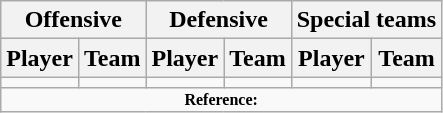<table class="wikitable" border="1">
<tr>
<th colspan="2">Offensive</th>
<th colspan="2">Defensive</th>
<th colspan="2">Special teams</th>
</tr>
<tr>
<th>Player</th>
<th>Team</th>
<th>Player</th>
<th>Team</th>
<th>Player</th>
<th>Team</th>
</tr>
<tr>
<td></td>
<td></td>
<td></td>
<td></td>
<td></td>
<td></td>
</tr>
<tr>
<td colspan="6" style="font-size: 8pt" align="center"><strong>Reference:</strong></td>
</tr>
</table>
